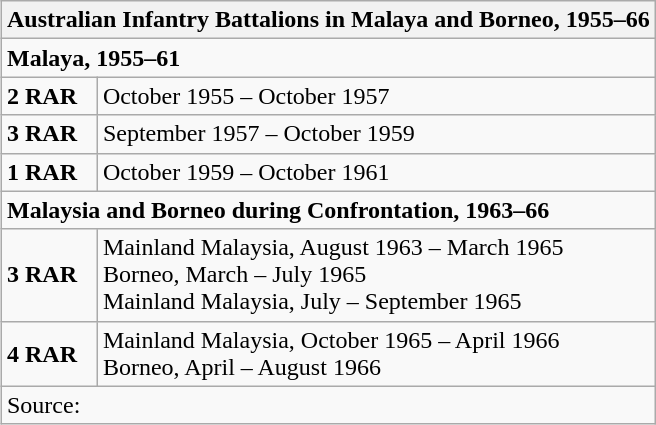<table class="wikitable collapsible collapsed" align=right style="margin:0 0 1em 1em" style="font-size: 80%">
<tr>
<th colspan="2" style="text-align:center"><strong>Australian Infantry Battalions in Malaya and Borneo, 1955–66</strong><br></th>
</tr>
<tr>
<td colspan="2" style="text-align: left;"><strong>Malaya, 1955–61</strong></td>
</tr>
<tr>
<td><strong>2 RAR</strong></td>
<td>October 1955 – October 1957</td>
</tr>
<tr>
<td><strong>3 RAR</strong></td>
<td>September 1957 – October 1959</td>
</tr>
<tr>
<td><strong>1 RAR</strong></td>
<td>October 1959 – October 1961</td>
</tr>
<tr>
<td colspan="2" style="text-align: left;"><strong>Malaysia and Borneo during Confrontation, 1963–66</strong></td>
</tr>
<tr>
<td><strong>3 RAR</strong></td>
<td>Mainland Malaysia, August 1963 – March 1965<br>Borneo, March – July 1965<br>Mainland Malaysia, July – September 1965</td>
</tr>
<tr>
<td><strong>4 RAR</strong></td>
<td>Mainland Malaysia, October 1965 – April 1966<br>Borneo, April – August 1966</td>
</tr>
<tr>
<td colspan="2" style="text-align: left;">Source: </td>
</tr>
</table>
